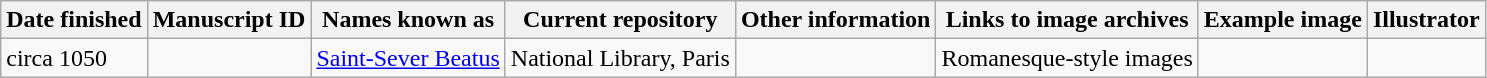<table class="wikitable">
<tr>
<th>Date finished</th>
<th>Manuscript ID</th>
<th>Names known as</th>
<th>Current repository</th>
<th>Other information</th>
<th>Links to image archives</th>
<th>Example image</th>
<th>Illustrator</th>
</tr>
<tr>
<td>circa 1050</td>
<td></td>
<td><a href='#'>Saint-Sever Beatus</a></td>
<td>National Library, Paris</td>
<td></td>
<td>Romanesque-style images</td>
<td><br></td>
<td></td>
</tr>
</table>
